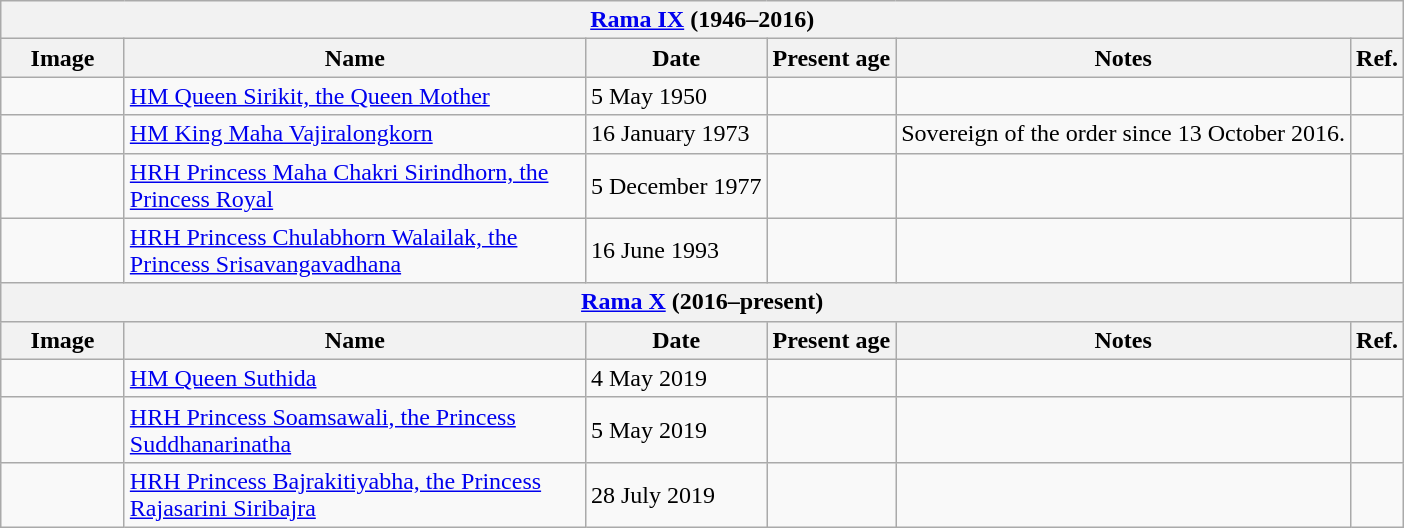<table class="wikitable">
<tr>
<th colspan=6><a href='#'>Rama IX</a> (1946–2016)</th>
</tr>
<tr>
<th style="width: 75px;">Image</th>
<th style="width: 300px;">Name</th>
<th>Date</th>
<th>Present age</th>
<th>Notes</th>
<th>Ref.</th>
</tr>
<tr>
<td></td>
<td><a href='#'>HM Queen Sirikit, the Queen Mother</a> </td>
<td>5 May 1950</td>
<td></td>
<td></td>
<td></td>
</tr>
<tr>
<td></td>
<td><a href='#'>HM King Maha Vajiralongkorn</a> </td>
<td>16 January 1973</td>
<td></td>
<td>Sovereign of the order since 13 October 2016.</td>
<td></td>
</tr>
<tr>
<td></td>
<td><a href='#'>HRH Princess Maha Chakri Sirindhorn, the Princess Royal</a> </td>
<td>5 December 1977</td>
<td></td>
<td></td>
<td></td>
</tr>
<tr>
<td></td>
<td><a href='#'>HRH Princess Chulabhorn Walailak, the Princess Srisavangavadhana</a> </td>
<td>16 June 1993</td>
<td></td>
<td></td>
<td></td>
</tr>
<tr>
<th colspan=6><a href='#'>Rama X</a> (2016–present)</th>
</tr>
<tr>
<th style="width: 75px;">Image</th>
<th style="width: 300px;">Name</th>
<th>Date</th>
<th>Present age</th>
<th>Notes</th>
<th>Ref.</th>
</tr>
<tr>
<td></td>
<td><a href='#'>HM Queen Suthida</a> </td>
<td>4 May 2019</td>
<td></td>
<td></td>
<td></td>
</tr>
<tr>
<td></td>
<td><a href='#'>HRH Princess Soamsawali, the Princess Suddhanarinatha</a> </td>
<td>5 May 2019</td>
<td></td>
<td></td>
<td></td>
</tr>
<tr>
<td></td>
<td><a href='#'>HRH Princess Bajrakitiyabha, the Princess Rajasarini Siribajra</a> </td>
<td>28 July 2019</td>
<td></td>
<td></td>
<td></td>
</tr>
</table>
